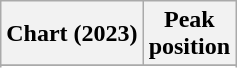<table class="wikitable sortable plainrowheaders" style="text-align:center">
<tr>
<th scope="col">Chart (2023)</th>
<th scope="col">Peak<br>position</th>
</tr>
<tr>
</tr>
<tr>
</tr>
<tr>
</tr>
</table>
